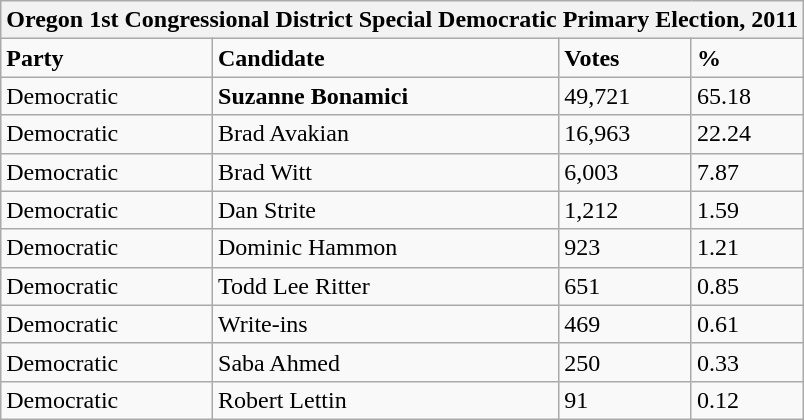<table class="wikitable">
<tr>
<th colspan="4">Oregon 1st Congressional District Special Democratic Primary Election, 2011 </th>
</tr>
<tr>
<td><strong>Party</strong></td>
<td><strong>Candidate</strong></td>
<td><strong>Votes</strong></td>
<td><strong>%</strong></td>
</tr>
<tr>
<td>Democratic</td>
<td><strong>Suzanne Bonamici</strong></td>
<td>49,721</td>
<td>65.18</td>
</tr>
<tr>
<td>Democratic</td>
<td>Brad Avakian</td>
<td>16,963</td>
<td>22.24</td>
</tr>
<tr>
<td>Democratic</td>
<td>Brad Witt</td>
<td>6,003</td>
<td>7.87</td>
</tr>
<tr>
<td>Democratic</td>
<td>Dan Strite</td>
<td>1,212</td>
<td>1.59</td>
</tr>
<tr>
<td>Democratic</td>
<td>Dominic Hammon</td>
<td>923</td>
<td>1.21</td>
</tr>
<tr>
<td>Democratic</td>
<td>Todd Lee Ritter</td>
<td>651</td>
<td>0.85</td>
</tr>
<tr>
<td>Democratic</td>
<td>Write-ins</td>
<td>469</td>
<td>0.61</td>
</tr>
<tr>
<td>Democratic</td>
<td>Saba Ahmed</td>
<td>250</td>
<td>0.33</td>
</tr>
<tr>
<td>Democratic</td>
<td>Robert Lettin</td>
<td>91</td>
<td>0.12</td>
</tr>
</table>
